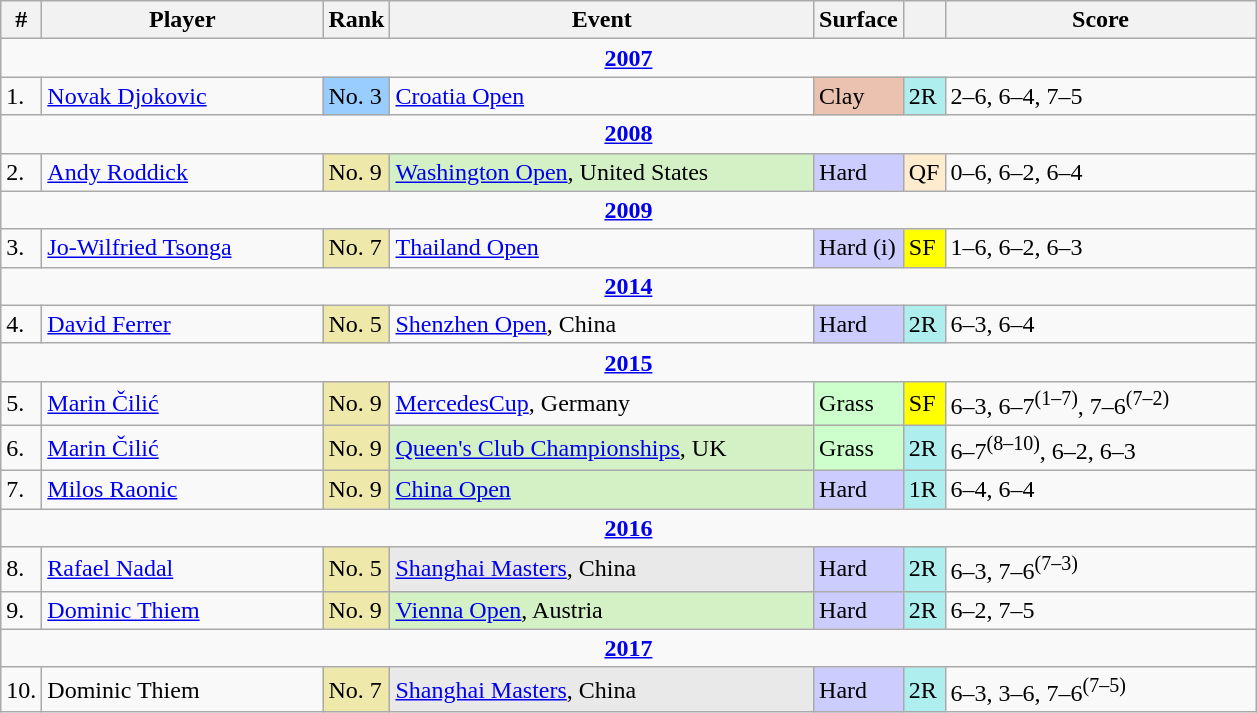<table class="wikitable sortable">
<tr>
<th>#</th>
<th width=180>Player</th>
<th>Rank</th>
<th width=275>Event</th>
<th>Surface</th>
<th></th>
<th width=200>Score</th>
</tr>
<tr>
<td colspan=7 style=text-align:center><strong><a href='#'>2007</a></strong></td>
</tr>
<tr>
<td>1.</td>
<td> <a href='#'>Novak Djokovic</a></td>
<td bgcolor=99ccff>No. 3</td>
<td><a href='#'>Croatia Open</a></td>
<td bgcolor=EBC2AF>Clay</td>
<td bgcolor=afeeee>2R</td>
<td>2–6, 6–4, 7–5</td>
</tr>
<tr>
<td colspan=7 style=text-align:center><strong><a href='#'>2008</a></strong></td>
</tr>
<tr>
<td>2.</td>
<td> <a href='#'>Andy Roddick</a></td>
<td bgcolor= EEE8AA>No. 9</td>
<td bgcolor=d4f1c5><a href='#'>Washington Open</a>, United States</td>
<td bgcolor=CCCCFF>Hard</td>
<td bgcolor=ffebcd>QF</td>
<td>0–6, 6–2, 6–4</td>
</tr>
<tr>
<td colspan=7 style=text-align:center><strong><a href='#'>2009</a></strong></td>
</tr>
<tr>
<td>3.</td>
<td> <a href='#'>Jo-Wilfried Tsonga</a></td>
<td bgcolor= EEE8AA>No. 7</td>
<td><a href='#'>Thailand Open</a></td>
<td bgcolor=CCCCFF>Hard (i)</td>
<td bgcolor=yellow>SF</td>
<td>1–6, 6–2, 6–3</td>
</tr>
<tr>
<td colspan=7 style=text-align:center><strong><a href='#'>2014</a></strong></td>
</tr>
<tr>
<td>4.</td>
<td> <a href='#'>David Ferrer</a></td>
<td bgcolor= EEE8AA>No. 5</td>
<td><a href='#'>Shenzhen Open</a>, China</td>
<td bgcolor=CCCCFF>Hard</td>
<td bgcolor=afeeee>2R</td>
<td>6–3, 6–4</td>
</tr>
<tr>
<td colspan=7 style=text-align:center><strong><a href='#'>2015</a></strong></td>
</tr>
<tr>
<td>5.</td>
<td> <a href='#'>Marin Čilić</a></td>
<td bgcolor= EEE8AA>No. 9</td>
<td><a href='#'>MercedesCup</a>, Germany</td>
<td bgcolor=CCFFCC>Grass</td>
<td bgcolor=yellow>SF</td>
<td>6–3, 6–7<sup>(1–7)</sup>, 7–6<sup>(7–2)</sup></td>
</tr>
<tr>
<td>6.</td>
<td> <a href='#'>Marin Čilić</a></td>
<td bgcolor= EEE8AA>No. 9</td>
<td bgcolor=d4f1c5><a href='#'>Queen's Club Championships</a>, UK</td>
<td bgcolor=CCFFCC>Grass</td>
<td bgcolor=afeeee>2R</td>
<td>6–7<sup>(8–10)</sup>, 6–2, 6–3</td>
</tr>
<tr>
<td>7.</td>
<td> <a href='#'>Milos Raonic</a></td>
<td bgcolor= EEE8AA>No. 9</td>
<td bgcolor=d4f1c5><a href='#'>China Open</a></td>
<td bgcolor=CCCCFF>Hard</td>
<td bgcolor=afeeee>1R</td>
<td>6–4, 6–4</td>
</tr>
<tr>
<td colspan=7 style=text-align:center><strong><a href='#'>2016</a></strong></td>
</tr>
<tr>
<td>8.</td>
<td> <a href='#'>Rafael Nadal</a></td>
<td bgcolor= EEE8AA>No. 5</td>
<td bgcolor=e9e9e9><a href='#'>Shanghai Masters</a>, China</td>
<td bgcolor=CCCCFF>Hard</td>
<td bgcolor=afeeee>2R</td>
<td>6–3, 7–6<sup>(7–3)</sup></td>
</tr>
<tr>
<td>9.</td>
<td> <a href='#'>Dominic Thiem</a></td>
<td bgcolor= EEE8AA>No. 9</td>
<td bgcolor=d4f1c5><a href='#'>Vienna Open</a>, Austria</td>
<td bgcolor=CCCCFF>Hard</td>
<td bgcolor=afeeee>2R</td>
<td>6–2, 7–5</td>
</tr>
<tr>
<td colspan=7 style=text-align:center><strong><a href='#'>2017</a></strong></td>
</tr>
<tr>
<td>10.</td>
<td> Dominic Thiem</td>
<td bgcolor= EEE8AA>No. 7</td>
<td bgcolor=e9e9e9><a href='#'>Shanghai Masters</a>, China</td>
<td bgcolor=CCCCFF>Hard</td>
<td bgcolor=afeeee>2R</td>
<td>6–3, 3–6, 7–6<sup>(7–5)</sup></td>
</tr>
</table>
